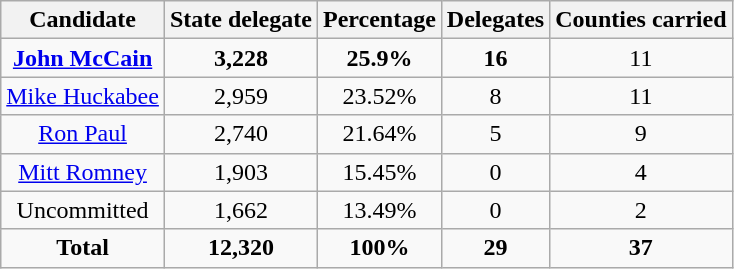<table class="wikitable" style="text-align:center;">
<tr>
<th>Candidate</th>
<th>State delegate</th>
<th>Percentage</th>
<th>Delegates</th>
<th>Counties carried</th>
</tr>
<tr>
<td><strong><a href='#'>John McCain</a></strong></td>
<td><strong>3,228</strong></td>
<td><strong>25.9%</strong></td>
<td><strong>16</strong></td>
<td>11</td>
</tr>
<tr>
<td><a href='#'>Mike Huckabee</a></td>
<td>2,959</td>
<td>23.52%</td>
<td>8</td>
<td>11</td>
</tr>
<tr>
<td><a href='#'>Ron Paul</a></td>
<td>2,740</td>
<td>21.64%</td>
<td>5</td>
<td>9</td>
</tr>
<tr>
<td><a href='#'>Mitt Romney</a></td>
<td>1,903</td>
<td>15.45%</td>
<td>0</td>
<td>4</td>
</tr>
<tr>
<td>Uncommitted</td>
<td>1,662</td>
<td>13.49%</td>
<td>0</td>
<td>2</td>
</tr>
<tr>
<td><strong>Total</strong></td>
<td><strong>12,320</strong></td>
<td><strong>100%</strong></td>
<td><strong>29</strong></td>
<td><strong>37</strong></td>
</tr>
</table>
